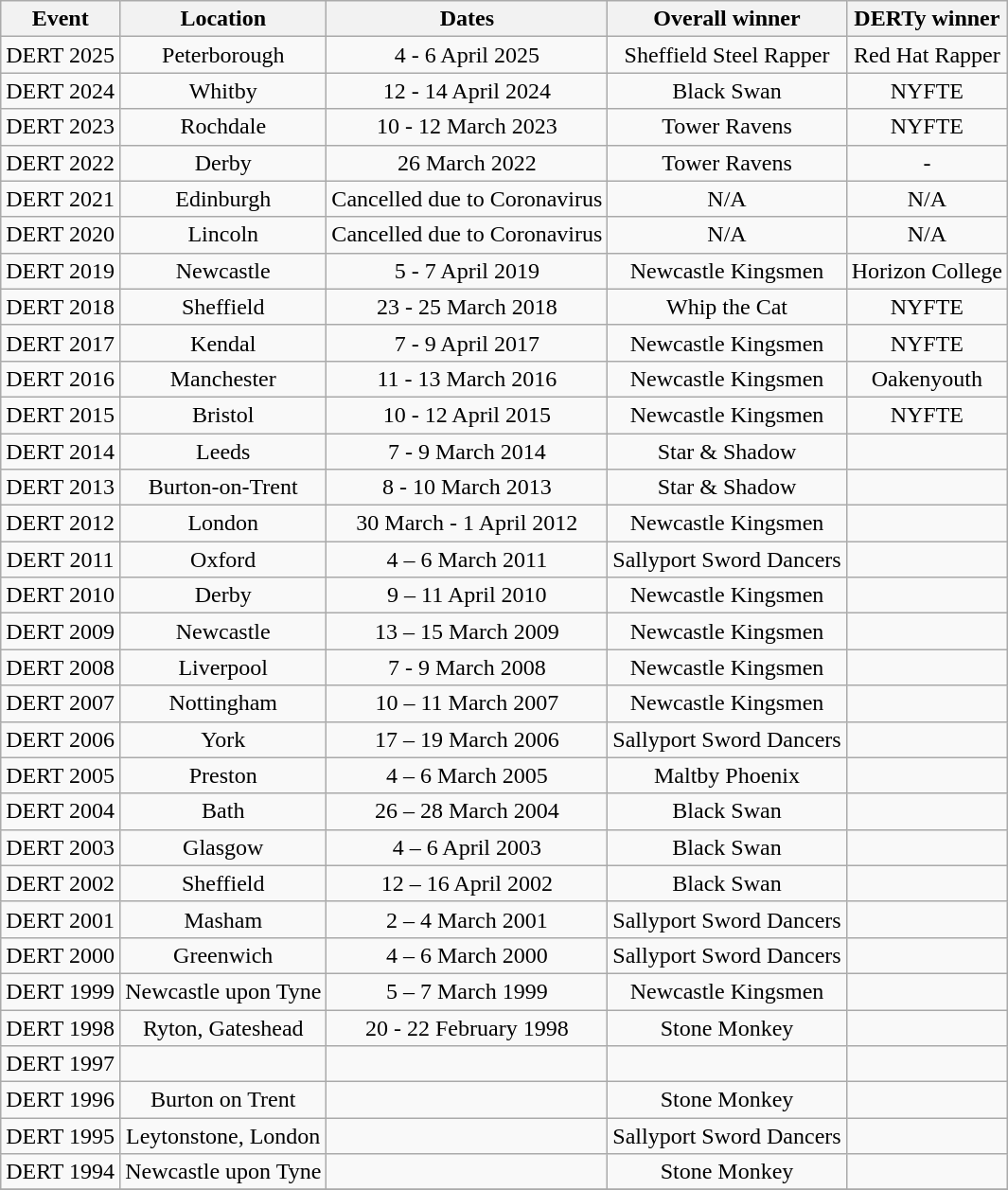<table class="wikitable">
<tr>
<th>Event</th>
<th>Location</th>
<th>Dates</th>
<th>Overall winner</th>
<th>DERTy winner</th>
</tr>
<tr>
<td style=text-align:center>DERT 2025</td>
<td style=text-align:center>Peterborough</td>
<td style=text-align:center>4 - 6 April 2025</td>
<td style=text-align:center>Sheffield Steel Rapper</td>
<td style=text-align:center>Red Hat Rapper</td>
</tr>
<tr>
<td style=text-align:center>DERT 2024</td>
<td style=text-align:center>Whitby</td>
<td style=text-align:center>12 - 14 April 2024</td>
<td style=text-align:center>Black Swan</td>
<td style=text-align:center>NYFTE</td>
</tr>
<tr>
<td style=text-align:center>DERT 2023</td>
<td style=text-align:center>Rochdale</td>
<td style=text-align:center>10 - 12 March 2023</td>
<td style=text-align:center>Tower Ravens</td>
<td style=text-align:center>NYFTE</td>
</tr>
<tr>
<td style=text-align:center>DERT 2022</td>
<td style=text-align:center>Derby</td>
<td style=text-align:center>26 March 2022</td>
<td style=text-align:center>Tower Ravens</td>
<td style=text-align:center>-</td>
</tr>
<tr>
<td style=text-align:center>DERT 2021</td>
<td style=text-align:center>Edinburgh</td>
<td style=text-align:center>Cancelled due to Coronavirus</td>
<td style=text-align:center>N/A</td>
<td style=text-align:center>N/A</td>
</tr>
<tr>
<td style=text-align:center>DERT 2020</td>
<td style=text-align:center>Lincoln</td>
<td style=text-align:center>Cancelled due to Coronavirus</td>
<td style=text-align:center>N/A</td>
<td style=text-align:center>N/A</td>
</tr>
<tr>
<td style=text-align:center>DERT 2019</td>
<td style=text-align:center>Newcastle</td>
<td style=text-align:center>5 - 7 April 2019</td>
<td style=text-align:center>Newcastle Kingsmen</td>
<td style=text-align:center>Horizon College</td>
</tr>
<tr>
<td style=text-align:center>DERT 2018</td>
<td style=text-align:center>Sheffield</td>
<td style=text-align:center>23 - 25 March 2018</td>
<td style=text-align:center>Whip the Cat</td>
<td style=text-align:center>NYFTE</td>
</tr>
<tr>
<td style=text-align:center>DERT 2017</td>
<td style=text-align:center>Kendal</td>
<td style=text-align:center>7 - 9 April 2017</td>
<td style=text-align:center>Newcastle Kingsmen</td>
<td style=text-align:center>NYFTE</td>
</tr>
<tr>
<td style=text-align:center>DERT 2016</td>
<td style=text-align:center>Manchester</td>
<td style=text-align:center>11 - 13 March 2016</td>
<td style=text-align:center>Newcastle Kingsmen</td>
<td style=text-align:center>Oakenyouth</td>
</tr>
<tr>
<td style=text-align:center>DERT 2015</td>
<td style=text-align:center>Bristol</td>
<td style=text-align:center>10 - 12 April 2015</td>
<td style=text-align:center>Newcastle Kingsmen</td>
<td style=text-align:center>NYFTE</td>
</tr>
<tr>
<td style=text-align:center>DERT 2014</td>
<td style=text-align:center>Leeds</td>
<td style=text-align:center>7 - 9 March 2014</td>
<td style=text-align:center>Star & Shadow</td>
<td style=text-align:center></td>
</tr>
<tr>
<td style=text-align:center>DERT 2013</td>
<td style=text-align:center>Burton-on-Trent</td>
<td style=text-align:center>8 - 10 March 2013</td>
<td style=text-align:center>Star & Shadow</td>
<td style=text-align:center></td>
</tr>
<tr>
<td style=text-align:center>DERT 2012</td>
<td style=text-align:center>London</td>
<td style=text-align:center>30 March - 1 April 2012</td>
<td style=text-align:center>Newcastle Kingsmen</td>
<td></td>
</tr>
<tr>
<td style=text-align:center>DERT 2011</td>
<td style=text-align:center>Oxford</td>
<td style=text-align:center>4 – 6 March 2011</td>
<td style=text-align:center>Sallyport Sword Dancers</td>
<td></td>
</tr>
<tr>
<td style=text-align:center>DERT 2010</td>
<td style=text-align:center>Derby</td>
<td style=text-align:center>9 – 11 April 2010</td>
<td style=text-align:center>Newcastle Kingsmen</td>
<td></td>
</tr>
<tr>
<td style=text-align:center>DERT 2009</td>
<td style=text-align:center>Newcastle</td>
<td style=text-align:center>13 – 15 March 2009</td>
<td style=text-align:center>Newcastle Kingsmen</td>
<td></td>
</tr>
<tr>
<td style=text-align:center>DERT 2008</td>
<td style=text-align:center>Liverpool</td>
<td style=text-align:center>7 - 9 March 2008</td>
<td style=text-align:center>Newcastle Kingsmen</td>
<td></td>
</tr>
<tr>
<td style=text-align:center>DERT 2007</td>
<td style=text-align:center>Nottingham</td>
<td style=text-align:center>10 – 11 March 2007</td>
<td style=text-align:center>Newcastle Kingsmen</td>
<td></td>
</tr>
<tr>
<td style=text-align:center>DERT 2006</td>
<td style=text-align:center>York</td>
<td style=text-align:center>17 – 19 March 2006</td>
<td style=text-align:center>Sallyport Sword Dancers</td>
<td></td>
</tr>
<tr>
<td style=text-align:center>DERT 2005</td>
<td style=text-align:center>Preston</td>
<td style=text-align:center>4 – 6 March 2005</td>
<td style=text-align:center>Maltby Phoenix</td>
<td></td>
</tr>
<tr>
<td style=text-align:center>DERT 2004</td>
<td style=text-align:center>Bath</td>
<td style=text-align:center>26 – 28 March 2004</td>
<td style=text-align:center>Black Swan</td>
<td></td>
</tr>
<tr>
<td style=text-align:center>DERT 2003</td>
<td style=text-align:center>Glasgow</td>
<td style=text-align:center>4 – 6 April 2003</td>
<td style=text-align:center>Black Swan</td>
<td></td>
</tr>
<tr>
<td style=text-align:center>DERT 2002</td>
<td style=text-align:center>Sheffield</td>
<td style=text-align:center>12 – 16 April 2002</td>
<td style=text-align:center>Black Swan</td>
<td></td>
</tr>
<tr>
<td style=text-align:center>DERT 2001</td>
<td style=text-align:center>Masham</td>
<td style=text-align:center>2 – 4 March 2001</td>
<td style=text-align:center>Sallyport Sword Dancers</td>
<td></td>
</tr>
<tr>
<td style=text-align:center>DERT 2000</td>
<td style=text-align:center>Greenwich</td>
<td style=text-align:center>4 – 6 March 2000</td>
<td style=text-align:center>Sallyport Sword Dancers</td>
<td></td>
</tr>
<tr>
<td style=text-align:center>DERT 1999</td>
<td style=text-align:center>Newcastle upon Tyne</td>
<td style=text-align:center>5 – 7 March 1999</td>
<td style=text-align:center>Newcastle Kingsmen</td>
<td></td>
</tr>
<tr>
<td style=text-align:center>DERT 1998</td>
<td style=text-align:center>Ryton, Gateshead</td>
<td style=text-align:center>20 - 22 February 1998</td>
<td style=text-align:center>Stone Monkey</td>
<td></td>
</tr>
<tr>
<td>DERT 1997</td>
<td></td>
<td></td>
<td></td>
<td></td>
</tr>
<tr>
<td style=text-align:center>DERT 1996</td>
<td style=text-align:center>Burton on Trent</td>
<td style=text-align:center></td>
<td style=text-align:center>Stone Monkey</td>
<td></td>
</tr>
<tr>
<td style=text-align:center>DERT 1995</td>
<td style=text-align:center>Leytonstone, London</td>
<td style=text-align:center></td>
<td style=text-align:center>Sallyport Sword Dancers</td>
<td></td>
</tr>
<tr>
<td style=text-align:center>DERT 1994</td>
<td style=text-align:center>Newcastle upon Tyne</td>
<td style=text-align:center></td>
<td style=text-align:center>Stone Monkey</td>
<td></td>
</tr>
<tr>
</tr>
</table>
